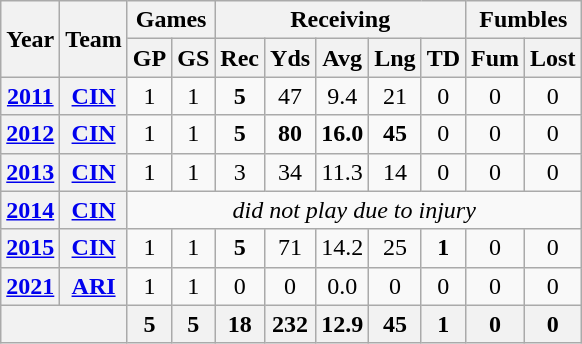<table class=wikitable style="text-align:center;">
<tr>
<th rowspan="2">Year</th>
<th rowspan="2">Team</th>
<th colspan="2">Games</th>
<th colspan="5">Receiving</th>
<th colspan="2">Fumbles</th>
</tr>
<tr>
<th>GP</th>
<th>GS</th>
<th>Rec</th>
<th>Yds</th>
<th>Avg</th>
<th>Lng</th>
<th>TD</th>
<th>Fum</th>
<th>Lost</th>
</tr>
<tr>
<th><a href='#'>2011</a></th>
<th><a href='#'>CIN</a></th>
<td>1</td>
<td>1</td>
<td><strong>5</strong></td>
<td>47</td>
<td>9.4</td>
<td>21</td>
<td>0</td>
<td>0</td>
<td>0</td>
</tr>
<tr>
<th><a href='#'>2012</a></th>
<th><a href='#'>CIN</a></th>
<td>1</td>
<td>1</td>
<td><strong>5</strong></td>
<td><strong>80</strong></td>
<td><strong>16.0</strong></td>
<td><strong>45</strong></td>
<td>0</td>
<td>0</td>
<td>0</td>
</tr>
<tr>
<th><a href='#'>2013</a></th>
<th><a href='#'>CIN</a></th>
<td>1</td>
<td>1</td>
<td>3</td>
<td>34</td>
<td>11.3</td>
<td>14</td>
<td>0</td>
<td>0</td>
<td>0</td>
</tr>
<tr>
<th><a href='#'>2014</a></th>
<th><a href='#'>CIN</a></th>
<td colspan="9"><em>did not play due to injury</em></td>
</tr>
<tr>
<th><a href='#'>2015</a></th>
<th><a href='#'>CIN</a></th>
<td>1</td>
<td>1</td>
<td><strong>5</strong></td>
<td>71</td>
<td>14.2</td>
<td>25</td>
<td><strong>1</strong></td>
<td>0</td>
<td>0</td>
</tr>
<tr>
<th><a href='#'>2021</a></th>
<th><a href='#'>ARI</a></th>
<td>1</td>
<td>1</td>
<td>0</td>
<td>0</td>
<td>0.0</td>
<td>0</td>
<td>0</td>
<td>0</td>
<td>0</td>
</tr>
<tr>
<th colspan="2"></th>
<th>5</th>
<th>5</th>
<th>18</th>
<th>232</th>
<th>12.9</th>
<th>45</th>
<th>1</th>
<th>0</th>
<th>0</th>
</tr>
</table>
